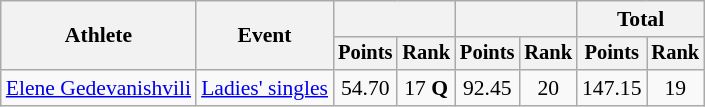<table class="wikitable" style="font-size:90%">
<tr>
<th rowspan="2">Athlete</th>
<th rowspan="2">Event</th>
<th ! colspan="2"></th>
<th colspan="2"></th>
<th colspan="2">Total</th>
</tr>
<tr style="font-size:95%">
<th>Points</th>
<th>Rank</th>
<th>Points</th>
<th>Rank</th>
<th>Points</th>
<th>Rank</th>
</tr>
<tr align=center>
<td align=left><a href='#'>Elene Gedevanishvili</a></td>
<td align=left><a href='#'>Ladies' singles</a></td>
<td>54.70</td>
<td>17 <strong>Q</strong></td>
<td>92.45</td>
<td>20</td>
<td>147.15</td>
<td>19</td>
</tr>
</table>
